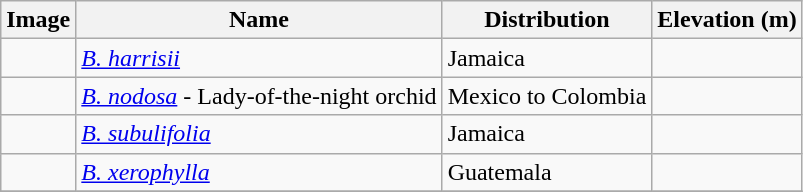<table class="wikitable collapsible">
<tr>
<th>Image</th>
<th>Name</th>
<th>Distribution</th>
<th>Elevation (m)</th>
</tr>
<tr>
<td></td>
<td><em><a href='#'>B. harrisii</a></em> </td>
<td>Jamaica</td>
<td></td>
</tr>
<tr>
<td></td>
<td><em><a href='#'>B. nodosa</a></em>  - Lady-of-the-night orchid</td>
<td>Mexico to Colombia</td>
<td></td>
</tr>
<tr>
<td></td>
<td><em><a href='#'>B. subulifolia</a></em> </td>
<td>Jamaica</td>
<td></td>
</tr>
<tr>
<td></td>
<td><em><a href='#'>B. xerophylla</a></em> </td>
<td>Guatemala</td>
<td></td>
</tr>
<tr>
</tr>
</table>
